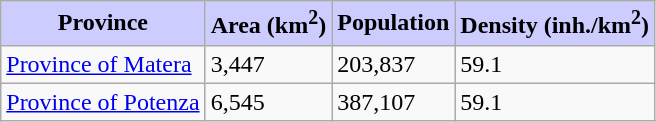<table class="wikitable centered">
<tr>
<th style="background:#ccf;">Province</th>
<th style="background:#ccf;">Area (km<sup>2</sup>)</th>
<th style="background:#ccf;">Population</th>
<th style="background:#ccf;">Density (inh./km<sup>2</sup>)</th>
</tr>
<tr>
<td><a href='#'>Province of Matera</a></td>
<td>3,447</td>
<td>203,837</td>
<td>59.1</td>
</tr>
<tr>
<td><a href='#'>Province of Potenza</a></td>
<td>6,545</td>
<td>387,107</td>
<td>59.1</td>
</tr>
</table>
